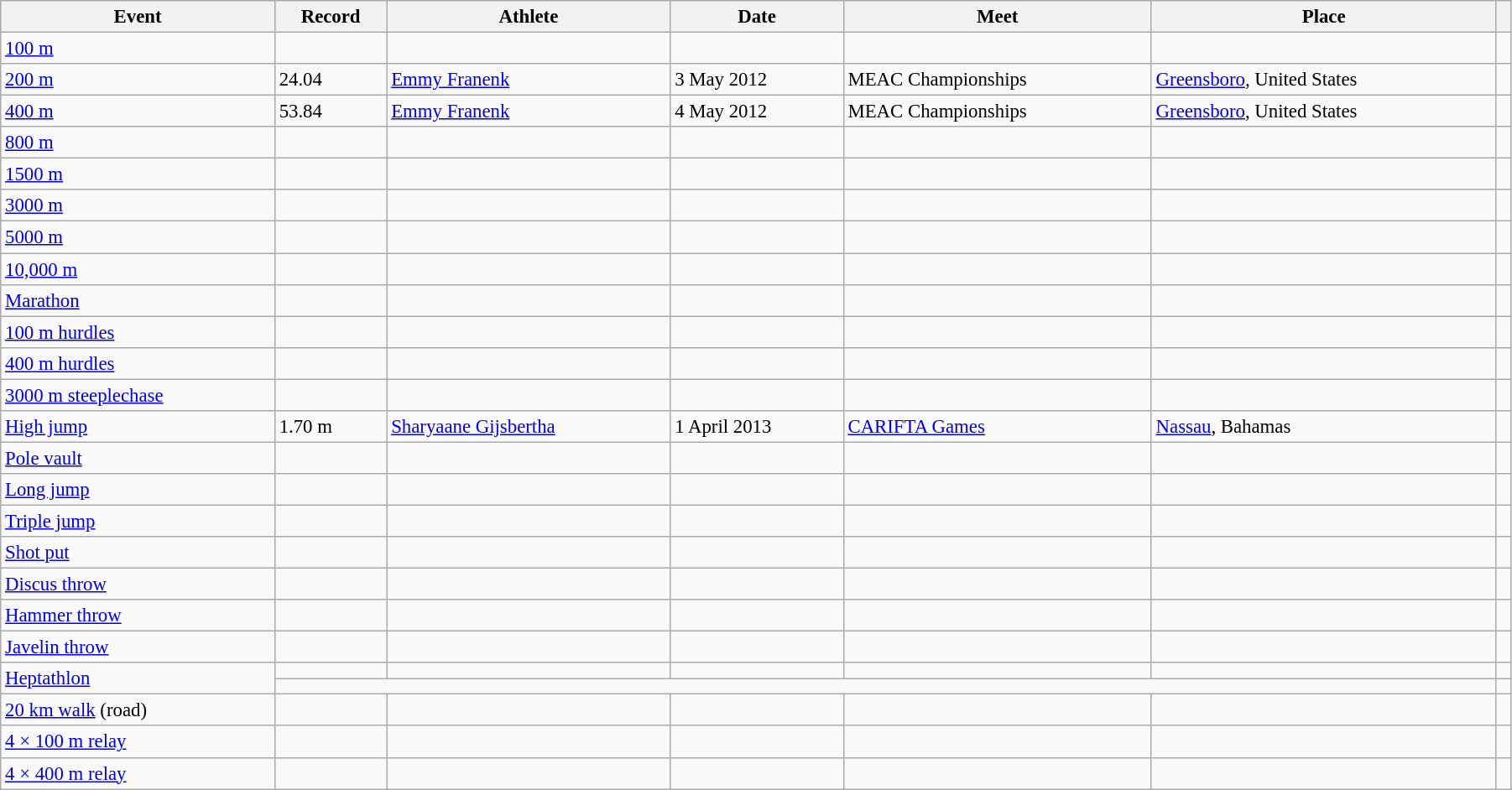<table class="wikitable" style="font-size:95%; width: 95%;">
<tr>
<th>Event</th>
<th>Record</th>
<th>Athlete</th>
<th>Date</th>
<th>Meet</th>
<th>Place</th>
<th></th>
</tr>
<tr>
<td><a href='#'>100 m</a></td>
<td></td>
<td></td>
<td></td>
<td></td>
<td></td>
<td></td>
</tr>
<tr>
<td><a href='#'>200 m</a></td>
<td>24.04 </td>
<td><a href='#'>Emmy Franenk</a></td>
<td>3 May 2012</td>
<td>MEAC Championships</td>
<td><a href='#'>Greensboro</a>, United States</td>
<td></td>
</tr>
<tr>
<td><a href='#'>400 m</a></td>
<td>53.84</td>
<td><a href='#'>Emmy Franenk</a></td>
<td>4 May 2012</td>
<td>MEAC Championships</td>
<td><a href='#'>Greensboro</a>, United States</td>
<td></td>
</tr>
<tr>
<td><a href='#'>800 m</a></td>
<td></td>
<td></td>
<td></td>
<td></td>
<td></td>
<td></td>
</tr>
<tr>
<td><a href='#'>1500 m</a></td>
<td></td>
<td></td>
<td></td>
<td></td>
<td></td>
<td></td>
</tr>
<tr>
<td><a href='#'>3000 m</a></td>
<td></td>
<td></td>
<td></td>
<td></td>
<td></td>
<td></td>
</tr>
<tr>
<td><a href='#'>5000 m</a></td>
<td></td>
<td></td>
<td></td>
<td></td>
<td></td>
<td></td>
</tr>
<tr>
<td><a href='#'>10,000 m</a></td>
<td></td>
<td></td>
<td></td>
<td></td>
<td></td>
<td></td>
</tr>
<tr>
<td><a href='#'>Marathon</a></td>
<td></td>
<td></td>
<td></td>
<td></td>
<td></td>
<td></td>
</tr>
<tr>
<td><a href='#'>100 m hurdles</a></td>
<td></td>
<td></td>
<td></td>
<td></td>
<td></td>
<td></td>
</tr>
<tr>
<td><a href='#'>400 m hurdles</a></td>
<td></td>
<td></td>
<td></td>
<td></td>
<td></td>
<td></td>
</tr>
<tr>
<td><a href='#'>3000 m steeplechase</a></td>
<td></td>
<td></td>
<td></td>
<td></td>
<td></td>
<td></td>
</tr>
<tr>
<td><a href='#'>High jump</a></td>
<td>1.70 m</td>
<td><a href='#'>Sharyaane Gijsbertha</a></td>
<td>1 April 2013</td>
<td><a href='#'>CARIFTA Games</a></td>
<td><a href='#'>Nassau</a>, Bahamas</td>
<td></td>
</tr>
<tr>
<td><a href='#'>Pole vault</a></td>
<td></td>
<td></td>
<td></td>
<td></td>
<td></td>
<td></td>
</tr>
<tr>
<td><a href='#'>Long jump</a></td>
<td></td>
<td></td>
<td></td>
<td></td>
<td></td>
<td></td>
</tr>
<tr>
<td><a href='#'>Triple jump</a></td>
<td></td>
<td></td>
<td></td>
<td></td>
<td></td>
<td></td>
</tr>
<tr>
<td><a href='#'>Shot put</a></td>
<td></td>
<td></td>
<td></td>
<td></td>
<td></td>
<td></td>
</tr>
<tr>
<td><a href='#'>Discus throw</a></td>
<td></td>
<td></td>
<td></td>
<td></td>
<td></td>
<td></td>
</tr>
<tr>
<td><a href='#'>Hammer throw</a></td>
<td></td>
<td></td>
<td></td>
<td></td>
<td></td>
<td></td>
</tr>
<tr>
<td><a href='#'>Javelin throw</a></td>
<td></td>
<td></td>
<td></td>
<td></td>
<td></td>
<td></td>
</tr>
<tr>
<td rowspan=2><a href='#'>Heptathlon</a></td>
<td></td>
<td></td>
<td></td>
<td></td>
<td></td>
<td></td>
</tr>
<tr>
<td colspan=5></td>
<td></td>
</tr>
<tr>
<td><a href='#'>20 km walk</a> (road)</td>
<td></td>
<td></td>
<td></td>
<td></td>
<td></td>
<td></td>
</tr>
<tr>
<td><a href='#'>4 × 100 m relay</a></td>
<td></td>
<td></td>
<td></td>
<td></td>
<td></td>
<td></td>
</tr>
<tr>
<td><a href='#'>4 × 400 m relay</a></td>
<td></td>
<td></td>
<td></td>
<td></td>
<td></td>
<td></td>
</tr>
</table>
